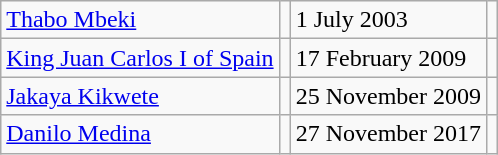<table class="wikitable">
<tr>
<td><a href='#'>Thabo Mbeki</a></td>
<td></td>
<td>1 July 2003</td>
<td></td>
</tr>
<tr>
<td><a href='#'>King Juan Carlos I of Spain</a></td>
<td></td>
<td>17 February 2009</td>
<td></td>
</tr>
<tr>
<td><a href='#'>Jakaya Kikwete</a></td>
<td></td>
<td>25 November 2009</td>
<td></td>
</tr>
<tr>
<td><a href='#'>Danilo Medina</a></td>
<td></td>
<td>27 November 2017</td>
<td></td>
</tr>
</table>
